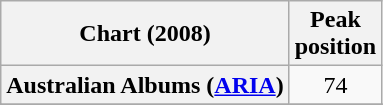<table class="wikitable sortable plainrowheaders" style="text-align:center">
<tr>
<th scope="col">Chart (2008)</th>
<th scope="col">Peak<br> position</th>
</tr>
<tr>
<th scope="row">Australian Albums (<a href='#'>ARIA</a>)</th>
<td>74</td>
</tr>
<tr>
</tr>
<tr>
</tr>
<tr>
</tr>
</table>
